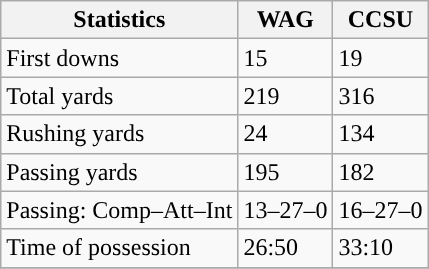<table class="wikitable" style="float: left;">
<tr>
<th>Statistics</th>
<th>WAG</th>
<th>CCSU</th>
</tr>
<tr>
<td>First downs</td>
<td>15</td>
<td>19</td>
</tr>
<tr>
<td>Total yards</td>
<td>219</td>
<td>316</td>
</tr>
<tr>
<td>Rushing yards</td>
<td>24</td>
<td>134</td>
</tr>
<tr>
<td>Passing yards</td>
<td>195</td>
<td>182</td>
</tr>
<tr>
<td>Passing: Comp–Att–Int</td>
<td>13–27–0</td>
<td>16–27–0</td>
</tr>
<tr>
<td>Time of possession</td>
<td>26:50</td>
<td>33:10</td>
</tr>
<tr>
</tr>
</table>
